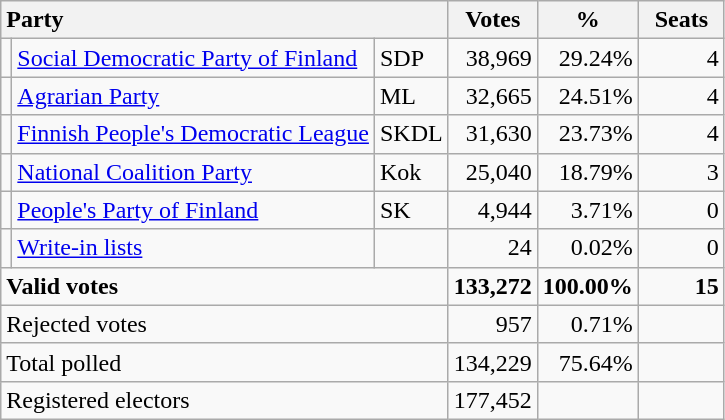<table class="wikitable" border="1" style="text-align:right;">
<tr>
<th style="text-align:left;" colspan=3>Party</th>
<th align=center width="50">Votes</th>
<th align=center width="50">%</th>
<th align=center width="50">Seats</th>
</tr>
<tr>
<td></td>
<td align=left style="white-space: nowrap;"><a href='#'>Social Democratic Party of Finland</a></td>
<td align=left>SDP</td>
<td>38,969</td>
<td>29.24%</td>
<td>4</td>
</tr>
<tr>
<td></td>
<td align=left><a href='#'>Agrarian Party</a></td>
<td align=left>ML</td>
<td>32,665</td>
<td>24.51%</td>
<td>4</td>
</tr>
<tr>
<td></td>
<td align=left><a href='#'>Finnish People's Democratic League</a></td>
<td align=left>SKDL</td>
<td>31,630</td>
<td>23.73%</td>
<td>4</td>
</tr>
<tr>
<td></td>
<td align=left><a href='#'>National Coalition Party</a></td>
<td align=left>Kok</td>
<td>25,040</td>
<td>18.79%</td>
<td>3</td>
</tr>
<tr>
<td></td>
<td align=left><a href='#'>People's Party of Finland</a></td>
<td align=left>SK</td>
<td>4,944</td>
<td>3.71%</td>
<td>0</td>
</tr>
<tr>
<td></td>
<td align=left><a href='#'>Write-in lists</a></td>
<td align=left></td>
<td>24</td>
<td>0.02%</td>
<td>0</td>
</tr>
<tr style="font-weight:bold">
<td align=left colspan=3>Valid votes</td>
<td>133,272</td>
<td>100.00%</td>
<td>15</td>
</tr>
<tr>
<td align=left colspan=3>Rejected votes</td>
<td>957</td>
<td>0.71%</td>
<td></td>
</tr>
<tr>
<td align=left colspan=3>Total polled</td>
<td>134,229</td>
<td>75.64%</td>
<td></td>
</tr>
<tr>
<td align=left colspan=3>Registered electors</td>
<td>177,452</td>
<td></td>
<td></td>
</tr>
</table>
